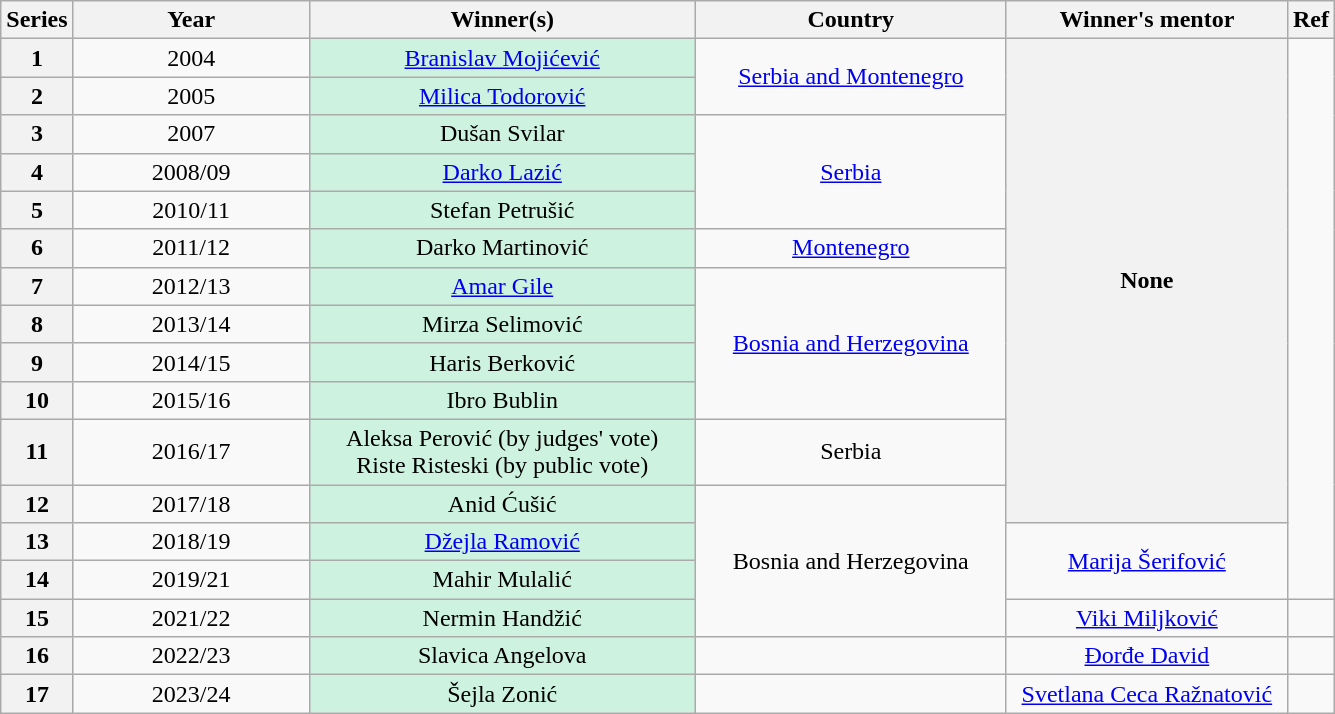<table class="wikitable" style="text-align:center">
<tr>
<th>Series</th>
<th width=150>Year</th>
<th width=250>Winner(s)</th>
<th width=200>Country</th>
<th width=180>Winner's mentor</th>
<th>Ref</th>
</tr>
<tr>
<th scope="row">1</th>
<td>2004</td>
<td style="background:#CEF2E0;"><a href='#'>Branislav Mojićević</a></td>
<td rowspan="2"> <a href='#'>Serbia and Montenegro</a></td>
<th rowspan="12">None</th>
<td rowspan="14"></td>
</tr>
<tr>
<th scope="row">2</th>
<td>2005</td>
<td style="background:#CEF2E0;"><a href='#'>Milica Todorović</a></td>
</tr>
<tr>
<th scope="row">3</th>
<td>2007</td>
<td style="background:#CEF2E0;">Dušan Svilar</td>
<td rowspan="3"> <a href='#'>Serbia</a></td>
</tr>
<tr>
<th scope="row">4</th>
<td>2008/09</td>
<td style="background:#CEF2E0;"><a href='#'>Darko Lazić</a></td>
</tr>
<tr>
<th scope="row">5</th>
<td>2010/11</td>
<td style="background:#CEF2E0;">Stefan Petrušić</td>
</tr>
<tr>
<th scope="row">6</th>
<td>2011/12</td>
<td style="background:#CEF2E0;">Darko Martinović</td>
<td> <a href='#'>Montenegro</a></td>
</tr>
<tr>
<th scope="row">7</th>
<td>2012/13</td>
<td style="background:#CEF2E0;"><a href='#'>Amar Gile</a></td>
<td rowspan="4"> <a href='#'>Bosnia and Herzegovina</a></td>
</tr>
<tr>
<th scope="row">8</th>
<td>2013/14</td>
<td style="background:#CEF2E0;">Mirza Selimović</td>
</tr>
<tr>
<th scope="row">9</th>
<td>2014/15</td>
<td style="background:#CEF2E0;">Haris Berković</td>
</tr>
<tr>
<th scope="row">10</th>
<td>2015/16</td>
<td style="background:#CEF2E0;">Ibro Bublin</td>
</tr>
<tr>
<th scope="row">11</th>
<td>2016/17</td>
<td style="background:#CEF2E0;">Aleksa Perović (by judges' vote) <br> Riste Risteski (by public vote)</td>
<td> Serbia<br></td>
</tr>
<tr>
<th scope="row">12</th>
<td>2017/18</td>
<td style="background:#CEF2E0;">Anid Ćušić</td>
<td rowspan="4"> Bosnia and Herzegovina</td>
</tr>
<tr>
<th scope="row">13</th>
<td>2018/19</td>
<td style="background:#CEF2E0;"><a href='#'>Džejla Ramović</a></td>
<td rowspan="2"><a href='#'>Marija Šerifović</a></td>
</tr>
<tr>
<th scope="row">14</th>
<td>2019/21</td>
<td style="background:#CEF2E0;">Mahir Mulalić</td>
</tr>
<tr>
<th scope="row">15</th>
<td>2021/22</td>
<td style="background:#CEF2E0;">Nermin Handžić</td>
<td><a href='#'>Viki Miljković</a></td>
<td></td>
</tr>
<tr>
<th scope="row">16</th>
<td>2022/23</td>
<td style="background:#CEF2E0;">Slavica Angelova</td>
<td></td>
<td><a href='#'>Đorđe David</a></td>
<td></td>
</tr>
<tr>
<th scope="row">17</th>
<td>2023/24</td>
<td style="background:#CEF2E0;">Šejla Zonić</td>
<td></td>
<td><a href='#'>Svetlana Ceca Ražnatović</a></td>
<td></td>
</tr>
</table>
